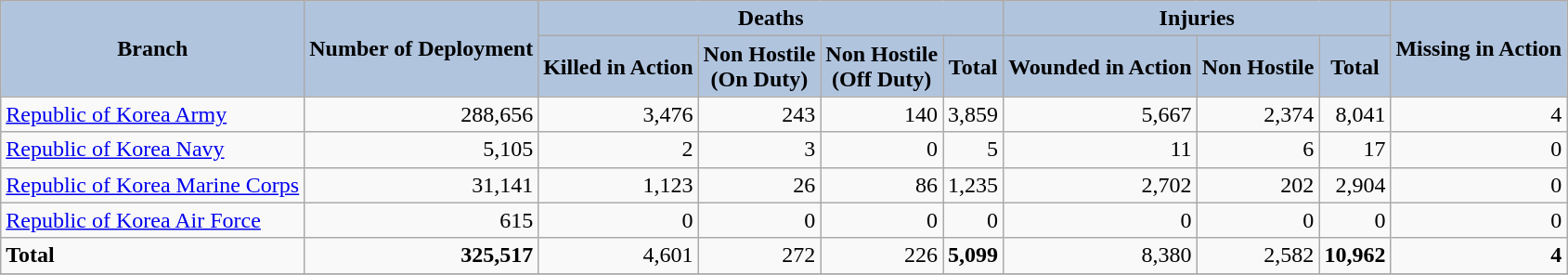<table class="wikitable" align="center">
<tr>
<th rowspan="2" style="background:#B0C4DE">Branch</th>
<th rowspan="2" style="background:#B0C4DE">Number of Deployment</th>
<th colspan="4" style="background:#B0C4DE">Deaths</th>
<th colspan="3" style="background:#B0C4DE">Injuries</th>
<th rowspan="2" style="background:#B0C4DE">Missing in Action</th>
</tr>
<tr>
<th style="background:#B0C4DE">Killed in Action</th>
<th style="background:#B0C4DE">Non Hostile<br>(On Duty)</th>
<th style="background:#B0C4DE">Non Hostile<br>(Off Duty)</th>
<th style="background:#B0C4DE">Total</th>
<th style="background:#B0C4DE">Wounded in Action</th>
<th style="background:#B0C4DE">Non Hostile</th>
<th style="background:#B0C4DE">Total</th>
</tr>
<tr>
<td><a href='#'>Republic of Korea Army</a></td>
<td align="right">288,656</td>
<td align="right">3,476</td>
<td align="right">243</td>
<td align="right">140</td>
<td align="right">3,859</td>
<td align="right">5,667</td>
<td align="right">2,374</td>
<td align="right">8,041</td>
<td align="right">4</td>
</tr>
<tr>
<td><a href='#'>Republic of Korea Navy</a></td>
<td align="right">5,105</td>
<td align="right">2</td>
<td align="right">3</td>
<td align="right">0</td>
<td align="right">5</td>
<td align="right">11</td>
<td align="right">6</td>
<td align="right">17</td>
<td align="right">0</td>
</tr>
<tr>
<td><a href='#'>Republic of Korea Marine Corps</a></td>
<td align="right">31,141</td>
<td align="right">1,123</td>
<td align="right">26</td>
<td align="right">86</td>
<td align="right">1,235</td>
<td align="right">2,702</td>
<td align="right">202</td>
<td align="right">2,904</td>
<td align="right">0</td>
</tr>
<tr>
<td><a href='#'>Republic of Korea Air Force</a></td>
<td align="right">615</td>
<td align="right">0</td>
<td align="right">0</td>
<td align="right">0</td>
<td align="right">0</td>
<td align="right">0</td>
<td align="right">0</td>
<td align="right">0</td>
<td align="right">0</td>
</tr>
<tr>
<td><strong>Total</strong></td>
<td align="right"><strong>325,517</strong></td>
<td align="right">4,601</td>
<td align="right">272</td>
<td align="right">226</td>
<td align="right"><strong>5,099</strong></td>
<td align="right">8,380</td>
<td align="right">2,582</td>
<td align="right"><strong>10,962</strong></td>
<td align="right"><strong>4</strong></td>
</tr>
<tr>
</tr>
</table>
